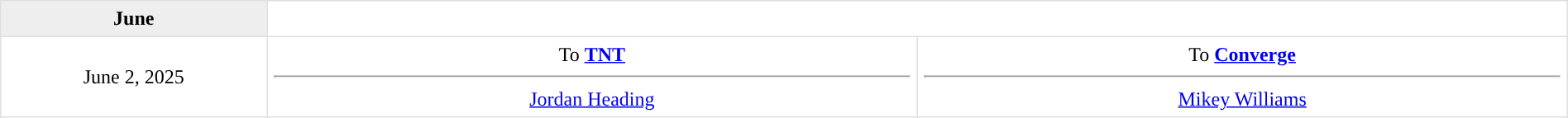<table border=1 style="border-collapse:collapse; text-align: center; width: 100%" bordercolor="#DFDFDF"  cellpadding="5">
<tr bgcolor="eeeeee">
<th>June</th>
</tr>
<tr>
<td style="width:12%" rowspan=2>June 2, 2025</td>
<td style="width:29.3%" valign="top">To <strong><a href='#'>TNT</a></strong><hr><a href='#'>Jordan Heading</a></td>
<td style="width:29.3%" valign="top">To <strong><a href='#'>Converge</a></strong><hr><a href='#'>Mikey Williams</a></td>
</tr>
</table>
